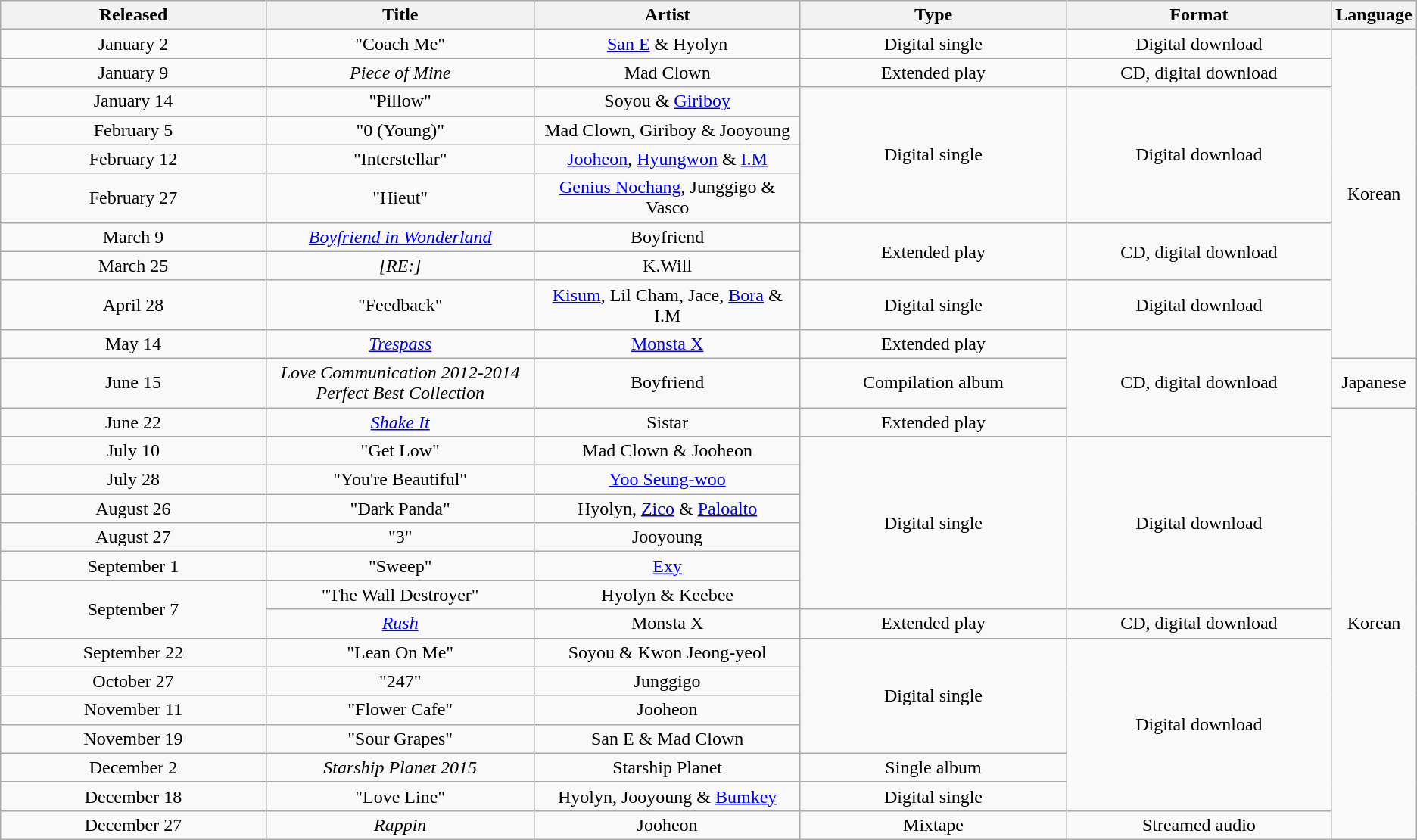<table class="wikitable" style="text-align: center;">
<tr>
<th style="width:20%;">Released</th>
<th style="width:20%;">Title</th>
<th style="width:20%;">Artist</th>
<th style="width:20%;">Type</th>
<th style="width:20%;">Format</th>
<th style="width:20%;">Language</th>
</tr>
<tr>
<td>January 2</td>
<td>"Coach Me"</td>
<td><a href='#'>San E</a> & Hyolyn</td>
<td>Digital single</td>
<td>Digital download</td>
<td rowspan="10">Korean</td>
</tr>
<tr>
<td>January 9</td>
<td><em>Piece of Mine</em></td>
<td>Mad Clown</td>
<td>Extended play</td>
<td>CD, digital download</td>
</tr>
<tr>
<td>January 14</td>
<td>"Pillow"</td>
<td>Soyou & <a href='#'>Giriboy</a></td>
<td rowspan="4">Digital single</td>
<td rowspan="4">Digital download</td>
</tr>
<tr>
<td>February 5</td>
<td>"0 (Young)"</td>
<td>Mad Clown, Giriboy & Jooyoung</td>
</tr>
<tr>
<td>February 12</td>
<td>"Interstellar"</td>
<td><a href='#'>Jooheon</a>, <a href='#'>Hyungwon</a> & <a href='#'>I.M</a></td>
</tr>
<tr>
<td>February 27</td>
<td>"Hieut"</td>
<td><a href='#'>Genius Nochang</a>, Junggigo & Vasco</td>
</tr>
<tr>
<td>March 9</td>
<td><em><a href='#'>Boyfriend in Wonderland</a></em></td>
<td>Boyfriend</td>
<td rowspan="2">Extended play</td>
<td rowspan="2">CD, digital download</td>
</tr>
<tr>
<td>March 25</td>
<td><em>[RE:]</em></td>
<td>K.Will</td>
</tr>
<tr>
<td>April 28</td>
<td>"Feedback"</td>
<td><a href='#'>Kisum</a>, Lil Cham, Jace, <a href='#'>Bora</a> & I.M</td>
<td>Digital single</td>
<td>Digital download</td>
</tr>
<tr>
<td>May 14</td>
<td><em><a href='#'>Trespass</a></em></td>
<td><a href='#'>Monsta X</a></td>
<td>Extended play</td>
<td rowspan="3">CD, digital download</td>
</tr>
<tr>
<td>June 15</td>
<td><em>Love Communication 2012-2014 Perfect Best Collection</em></td>
<td>Boyfriend</td>
<td>Compilation album</td>
<td>Japanese</td>
</tr>
<tr>
<td>June 22</td>
<td><em><a href='#'>Shake It</a></em></td>
<td>Sistar</td>
<td>Extended play</td>
<td rowspan="16">Korean</td>
</tr>
<tr>
<td>July 10</td>
<td>"Get Low"</td>
<td>Mad Clown & Jooheon</td>
<td rowspan="6">Digital single</td>
<td rowspan="6">Digital download</td>
</tr>
<tr>
<td>July 28</td>
<td>"You're Beautiful"</td>
<td><a href='#'>Yoo Seung-woo</a></td>
</tr>
<tr>
<td>August 26</td>
<td>"Dark Panda"</td>
<td>Hyolyn, <a href='#'>Zico</a> & <a href='#'>Paloalto</a></td>
</tr>
<tr>
<td>August 27</td>
<td>"3"</td>
<td>Jooyoung</td>
</tr>
<tr>
<td>September 1</td>
<td>"Sweep"</td>
<td><a href='#'>Exy</a></td>
</tr>
<tr>
<td rowspan="2">September 7</td>
<td>"The Wall Destroyer"</td>
<td>Hyolyn & Keebee</td>
</tr>
<tr>
<td><em><a href='#'>Rush</a></em></td>
<td>Monsta X</td>
<td>Extended play</td>
<td>CD, digital download</td>
</tr>
<tr>
<td>September 22</td>
<td>"Lean On Me"</td>
<td>Soyou & Kwon Jeong-yeol</td>
<td rowspan="4">Digital single</td>
<td rowspan="6">Digital download</td>
</tr>
<tr>
<td>October 27</td>
<td>"247"</td>
<td>Junggigo</td>
</tr>
<tr>
<td>November 11</td>
<td>"Flower Cafe"</td>
<td>Jooheon</td>
</tr>
<tr>
<td>November 19</td>
<td>"Sour Grapes"</td>
<td>San E & Mad Clown</td>
</tr>
<tr>
<td>December 2</td>
<td><em>Starship Planet 2015</em></td>
<td>Starship Planet</td>
<td>Single album</td>
</tr>
<tr>
<td>December 18</td>
<td>"Love Line"</td>
<td>Hyolyn, Jooyoung & <a href='#'>Bumkey</a></td>
<td>Digital single</td>
</tr>
<tr>
<td>December 27</td>
<td><em>Rappin</em></td>
<td>Jooheon</td>
<td>Mixtape</td>
<td>Streamed audio</td>
</tr>
</table>
